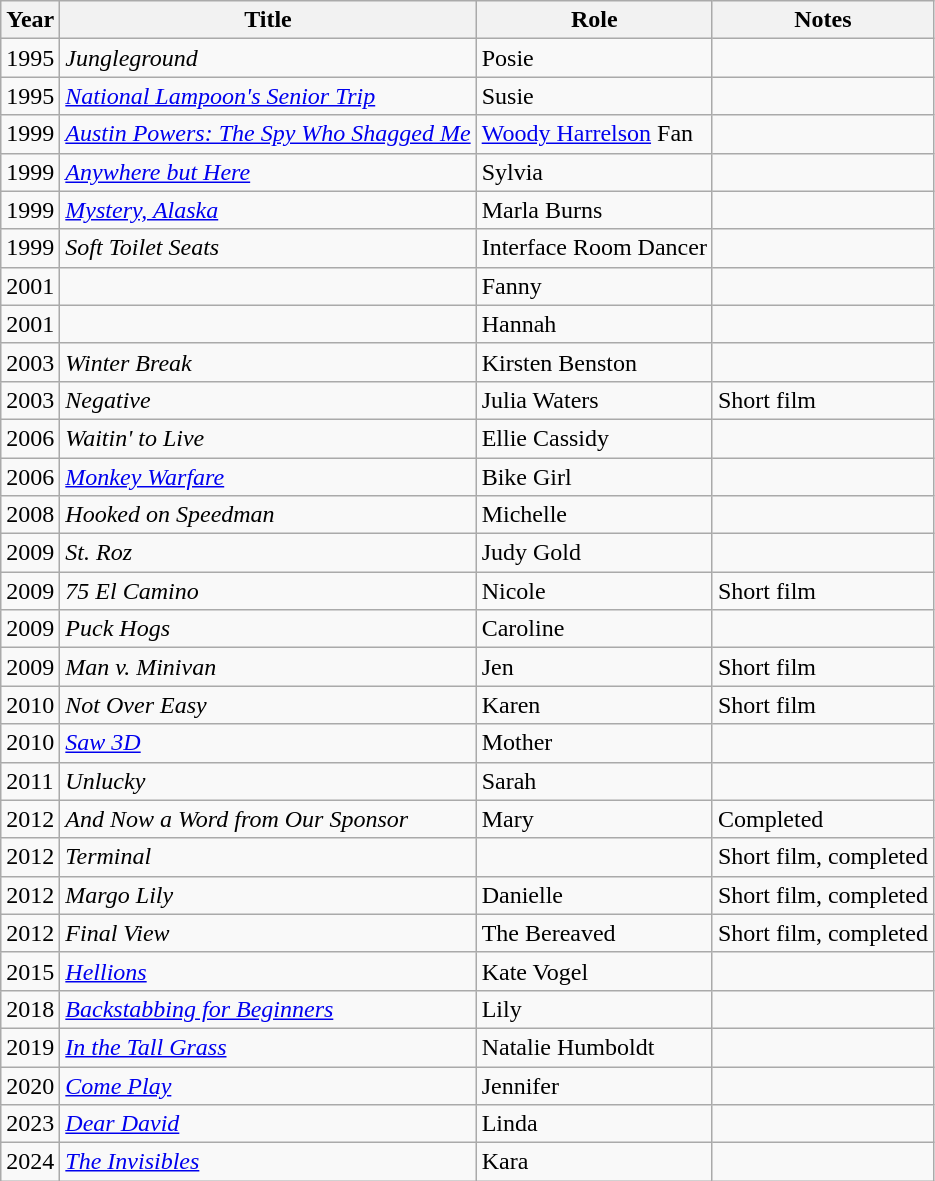<table class="wikitable sortable">
<tr>
<th>Year</th>
<th>Title</th>
<th>Role</th>
<th class="unsortable">Notes</th>
</tr>
<tr>
<td>1995</td>
<td><em>Jungleground</em></td>
<td>Posie</td>
<td></td>
</tr>
<tr>
<td>1995</td>
<td><em><a href='#'>National Lampoon's Senior Trip</a></em></td>
<td>Susie</td>
<td></td>
</tr>
<tr>
<td>1999</td>
<td><em><a href='#'>Austin Powers: The Spy Who Shagged Me</a></em></td>
<td><a href='#'>Woody Harrelson</a> Fan</td>
<td></td>
</tr>
<tr>
<td>1999</td>
<td><em><a href='#'>Anywhere but Here</a></em></td>
<td>Sylvia</td>
<td></td>
</tr>
<tr>
<td>1999</td>
<td><em><a href='#'>Mystery, Alaska</a></em></td>
<td>Marla Burns</td>
<td></td>
</tr>
<tr>
<td>1999</td>
<td><em>Soft Toilet Seats</em></td>
<td>Interface Room Dancer</td>
<td></td>
</tr>
<tr>
<td>2001</td>
<td><em></em></td>
<td>Fanny</td>
<td></td>
</tr>
<tr>
<td>2001</td>
<td><em></em></td>
<td>Hannah</td>
<td></td>
</tr>
<tr>
<td>2003</td>
<td><em>Winter Break</em></td>
<td>Kirsten Benston</td>
<td></td>
</tr>
<tr>
<td>2003</td>
<td><em>Negative</em></td>
<td>Julia Waters</td>
<td>Short film</td>
</tr>
<tr>
<td>2006</td>
<td><em>Waitin' to Live</em></td>
<td>Ellie Cassidy</td>
<td></td>
</tr>
<tr>
<td>2006</td>
<td><em><a href='#'>Monkey Warfare</a></em></td>
<td>Bike Girl</td>
<td></td>
</tr>
<tr>
<td>2008</td>
<td><em>Hooked on Speedman</em></td>
<td>Michelle</td>
<td></td>
</tr>
<tr>
<td>2009</td>
<td><em>St. Roz</em></td>
<td>Judy Gold</td>
<td></td>
</tr>
<tr>
<td>2009</td>
<td><em>75 El Camino</em></td>
<td>Nicole</td>
<td>Short film</td>
</tr>
<tr>
<td>2009</td>
<td><em>Puck Hogs</em></td>
<td>Caroline</td>
<td></td>
</tr>
<tr>
<td>2009</td>
<td><em>Man v. Minivan</em></td>
<td>Jen</td>
<td>Short film</td>
</tr>
<tr>
<td>2010</td>
<td><em>Not Over Easy</em></td>
<td>Karen</td>
<td>Short film</td>
</tr>
<tr>
<td>2010</td>
<td><em><a href='#'>Saw 3D</a></em></td>
<td>Mother</td>
<td></td>
</tr>
<tr>
<td>2011</td>
<td><em>Unlucky</em></td>
<td>Sarah</td>
<td></td>
</tr>
<tr>
<td>2012</td>
<td><em>And Now a Word from Our Sponsor</em></td>
<td>Mary</td>
<td>Completed</td>
</tr>
<tr>
<td>2012</td>
<td><em>Terminal</em></td>
<td></td>
<td>Short film, completed</td>
</tr>
<tr>
<td>2012</td>
<td><em>Margo Lily</em></td>
<td>Danielle</td>
<td>Short film, completed</td>
</tr>
<tr>
<td>2012</td>
<td><em>Final View</em></td>
<td>The Bereaved</td>
<td>Short film, completed</td>
</tr>
<tr>
<td>2015</td>
<td><em><a href='#'>Hellions</a></em></td>
<td>Kate Vogel</td>
<td></td>
</tr>
<tr>
<td>2018</td>
<td><em><a href='#'>Backstabbing for Beginners</a></em></td>
<td>Lily</td>
<td></td>
</tr>
<tr>
<td>2019</td>
<td><em><a href='#'>In the Tall Grass</a></em></td>
<td>Natalie Humboldt</td>
<td></td>
</tr>
<tr>
<td>2020</td>
<td><em><a href='#'>Come Play</a></em></td>
<td>Jennifer</td>
<td></td>
</tr>
<tr>
<td>2023</td>
<td><em><a href='#'>Dear David</a></em></td>
<td>Linda</td>
<td></td>
</tr>
<tr>
<td>2024</td>
<td data-sort-value="Invisibles, The"><em><a href='#'>The Invisibles</a></em></td>
<td>Kara</td>
<td></td>
</tr>
</table>
